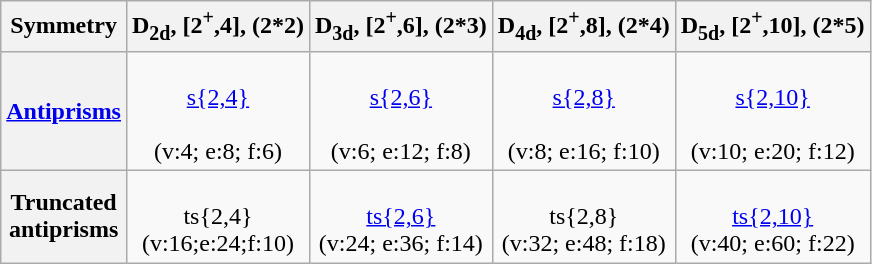<table class=wikitable>
<tr>
<th>Symmetry</th>
<th>D<sub>2d</sub>, [2<sup>+</sup>,4], (2*2)</th>
<th>D<sub>3d</sub>, [2<sup>+</sup>,6], (2*3)</th>
<th>D<sub>4d</sub>, [2<sup>+</sup>,8], (2*4)</th>
<th>D<sub>5d</sub>, [2<sup>+</sup>,10], (2*5)</th>
</tr>
<tr align=center>
<th><a href='#'>Antiprisms</a></th>
<td><br><a href='#'>s{2,4}</a><br><br>(v:4; e:8; f:6)</td>
<td><br><a href='#'>s{2,6}</a><br><br>(v:6; e:12; f:8)</td>
<td><br><a href='#'>s{2,8}</a><br><br>(v:8; e:16; f:10)</td>
<td><br><a href='#'>s{2,10}</a><br><br>(v:10; e:20; f:12)</td>
</tr>
<tr align=center>
<th>Truncated<br>antiprisms</th>
<td><br>ts{2,4}<br>(v:16;e:24;f:10)</td>
<td><br><a href='#'>ts{2,6}</a><br>(v:24; e:36; f:14)</td>
<td><br>ts{2,8}<br>(v:32; e:48; f:18)</td>
<td><br><a href='#'>ts{2,10}</a><br>(v:40; e:60; f:22)</td>
</tr>
</table>
